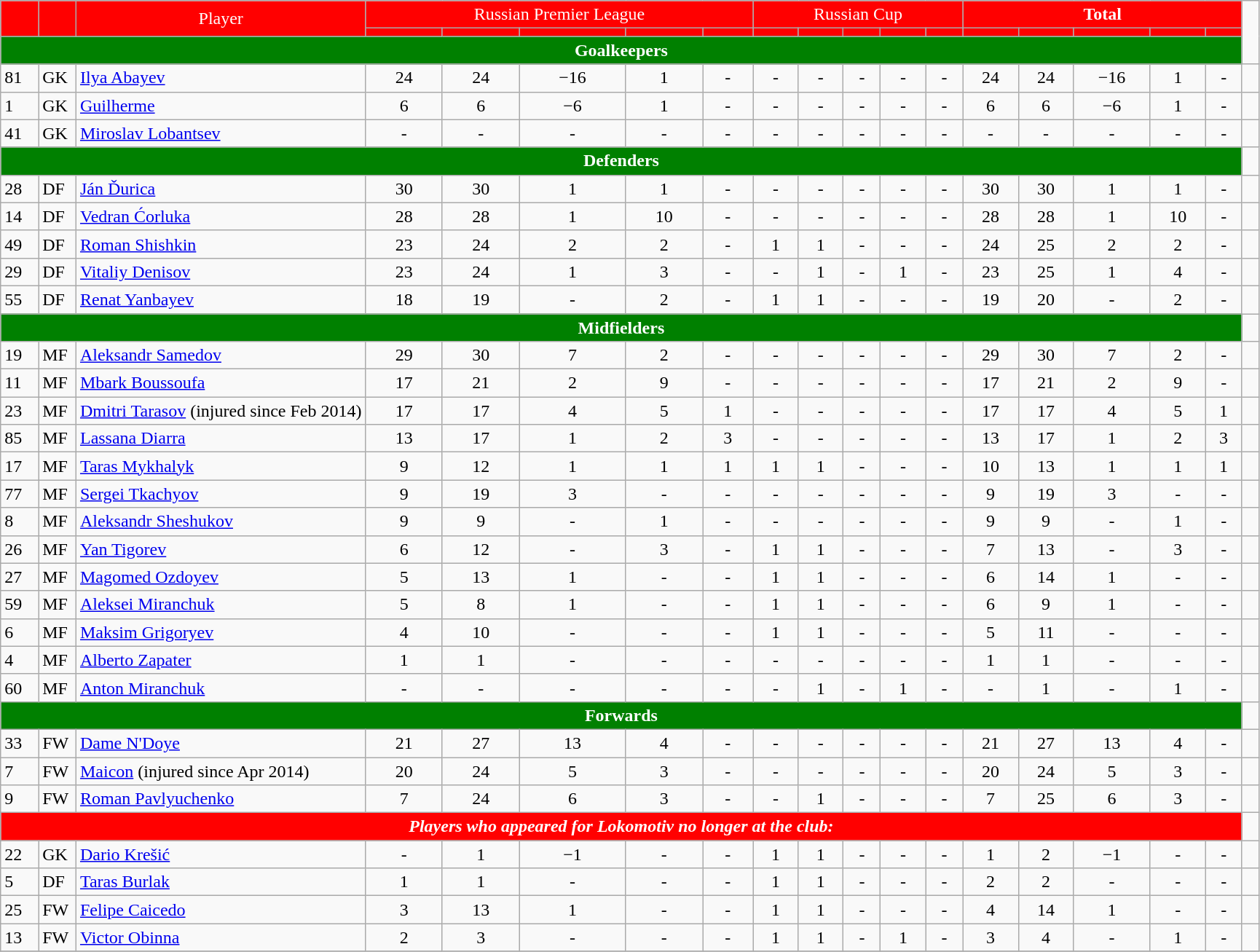<table class="wikitable" style="text-align:center">
<tr>
<td rowspan=2 style="background:red; color:white; width:3%"></td>
<td rowspan=2 style="background:red; color:white; width:3%"></td>
<td rowspan=2 style="background:red; color:white; width:23%">Player</td>
<td style="background:red; color:white;" colspan=5>Russian Premier League</td>
<td style="background:red; color:white;" colspan=5>Russian Cup</td>
<td style="background:red; color:white;" colspan=5><strong>Total</strong></td>
</tr>
<tr>
<th style="background:red; color:white;"></th>
<th style="background:red; color:white;"></th>
<th style="background:red; color:white;"></th>
<th style="background:red; color:white;"></th>
<th style="background:red; color:white;"></th>
<th style="background:red; color:white;"></th>
<th style="background:red; color:white;"></th>
<th style="background:red; color:white;"></th>
<th style="background:red; color:white;"></th>
<th style="background:red; color:white;"></th>
<th style="background:red; color:white;"></th>
<th style="background:red; color:white;"></th>
<th style="background:red; color:white;"></th>
<th style="background:red; color:white;"></th>
<th style="background:red; color:white;"></th>
</tr>
<tr>
<th colspan=18  style="background:green; color:white; text-align:center;">Goalkeepers</th>
</tr>
<tr>
<td align=left>81</td>
<td align=left>GK</td>
<td align=left> <a href='#'>Ilya Abayev</a></td>
<td>24</td>
<td>24</td>
<td>−16</td>
<td>1</td>
<td>-</td>
<td>-</td>
<td>-</td>
<td>-</td>
<td>-</td>
<td>-</td>
<td>24</td>
<td>24</td>
<td>−16</td>
<td>1</td>
<td>-</td>
<td></td>
</tr>
<tr>
<td align=left>1</td>
<td align=left>GK</td>
<td align=left> <a href='#'>Guilherme</a></td>
<td>6</td>
<td>6</td>
<td>−6</td>
<td>1</td>
<td>-</td>
<td>-</td>
<td>-</td>
<td>-</td>
<td>-</td>
<td>-</td>
<td>6</td>
<td>6</td>
<td>−6</td>
<td>1</td>
<td>-</td>
<td></td>
</tr>
<tr>
<td align=left>41</td>
<td align=left>GK</td>
<td align=left> <a href='#'>Miroslav Lobantsev</a></td>
<td>-</td>
<td>-</td>
<td>-</td>
<td>-</td>
<td>-</td>
<td>-</td>
<td>-</td>
<td>-</td>
<td>-</td>
<td>-</td>
<td>-</td>
<td>-</td>
<td>-</td>
<td>-</td>
<td>-</td>
<td></td>
</tr>
<tr>
<th colspan=18  style="background:green; color:white; text-align:center;">Defenders</th>
</tr>
<tr>
<td align=left>28</td>
<td align=left>DF</td>
<td align=left> <a href='#'>Ján Ďurica</a></td>
<td>30</td>
<td>30</td>
<td>1</td>
<td>1</td>
<td>-</td>
<td>-</td>
<td>-</td>
<td>-</td>
<td>-</td>
<td>-</td>
<td>30</td>
<td>30</td>
<td>1</td>
<td>1</td>
<td>-</td>
<td></td>
</tr>
<tr>
<td align=left>14</td>
<td align=left>DF</td>
<td align=left> <a href='#'>Vedran Ćorluka</a></td>
<td>28</td>
<td>28</td>
<td>1</td>
<td>10</td>
<td>-</td>
<td>-</td>
<td>-</td>
<td>-</td>
<td>-</td>
<td>-</td>
<td>28</td>
<td>28</td>
<td>1</td>
<td>10</td>
<td>-</td>
<td></td>
</tr>
<tr>
<td align=left>49</td>
<td align=left>DF</td>
<td align=left> <a href='#'>Roman Shishkin</a></td>
<td>23</td>
<td>24</td>
<td>2</td>
<td>2</td>
<td>-</td>
<td>1</td>
<td>1</td>
<td>-</td>
<td>-</td>
<td>-</td>
<td>24</td>
<td>25</td>
<td>2</td>
<td>2</td>
<td>-</td>
<td></td>
</tr>
<tr>
<td align=left>29</td>
<td align=left>DF</td>
<td align=left> <a href='#'>Vitaliy Denisov</a></td>
<td>23</td>
<td>24</td>
<td>1</td>
<td>3</td>
<td>-</td>
<td>-</td>
<td>1</td>
<td>-</td>
<td>1</td>
<td>-</td>
<td>23</td>
<td>25</td>
<td>1</td>
<td>4</td>
<td>-</td>
<td></td>
</tr>
<tr>
<td align=left>55</td>
<td align=left>DF</td>
<td align=left> <a href='#'>Renat Yanbayev</a></td>
<td>18</td>
<td>19</td>
<td>-</td>
<td>2</td>
<td>-</td>
<td>1</td>
<td>1</td>
<td>-</td>
<td>-</td>
<td>-</td>
<td>19</td>
<td>20</td>
<td>-</td>
<td>2</td>
<td>-</td>
<td></td>
</tr>
<tr>
<th colspan=18  style="background:green; color:white; text-align:center;">Midfielders</th>
</tr>
<tr>
<td align=left>19</td>
<td align=left>MF</td>
<td align=left> <a href='#'>Aleksandr Samedov</a></td>
<td>29</td>
<td>30</td>
<td>7</td>
<td>2</td>
<td>-</td>
<td>-</td>
<td>-</td>
<td>-</td>
<td>-</td>
<td>-</td>
<td>29</td>
<td>30</td>
<td>7</td>
<td>2</td>
<td>-</td>
<td></td>
</tr>
<tr>
<td align=left>11</td>
<td align=left>MF</td>
<td align=left> <a href='#'>Mbark Boussoufa</a></td>
<td>17</td>
<td>21</td>
<td>2</td>
<td>9</td>
<td>-</td>
<td>-</td>
<td>-</td>
<td>-</td>
<td>-</td>
<td>-</td>
<td>17</td>
<td>21</td>
<td>2</td>
<td>9</td>
<td>-</td>
<td></td>
</tr>
<tr>
<td align=left>23</td>
<td align=left>MF</td>
<td align=left> <a href='#'>Dmitri Tarasov</a> (injured since Feb 2014)</td>
<td>17</td>
<td>17</td>
<td>4</td>
<td>5</td>
<td>1</td>
<td>-</td>
<td>-</td>
<td>-</td>
<td>-</td>
<td>-</td>
<td>17</td>
<td>17</td>
<td>4</td>
<td>5</td>
<td>1</td>
<td></td>
</tr>
<tr>
<td align=left>85</td>
<td align=left>MF</td>
<td align=left> <a href='#'>Lassana Diarra</a></td>
<td>13</td>
<td>17</td>
<td>1</td>
<td>2</td>
<td>3</td>
<td>-</td>
<td>-</td>
<td>-</td>
<td>-</td>
<td>-</td>
<td>13</td>
<td>17</td>
<td>1</td>
<td>2</td>
<td>3</td>
<td></td>
</tr>
<tr>
<td align=left>17</td>
<td align=left>MF</td>
<td align=left> <a href='#'>Taras Mykhalyk</a></td>
<td>9</td>
<td>12</td>
<td>1</td>
<td>1</td>
<td>1</td>
<td>1</td>
<td>1</td>
<td>-</td>
<td>-</td>
<td>-</td>
<td>10</td>
<td>13</td>
<td>1</td>
<td>1</td>
<td>1</td>
<td></td>
</tr>
<tr>
<td align=left>77</td>
<td align=left>MF</td>
<td align=left> <a href='#'>Sergei Tkachyov</a></td>
<td>9</td>
<td>19</td>
<td>3</td>
<td>-</td>
<td>-</td>
<td>-</td>
<td>-</td>
<td>-</td>
<td>-</td>
<td>-</td>
<td>9</td>
<td>19</td>
<td>3</td>
<td>-</td>
<td>-</td>
<td></td>
</tr>
<tr>
<td align=left>8</td>
<td align=left>MF</td>
<td align=left> <a href='#'>Aleksandr Sheshukov</a></td>
<td>9</td>
<td>9</td>
<td>-</td>
<td>1</td>
<td>-</td>
<td>-</td>
<td>-</td>
<td>-</td>
<td>-</td>
<td>-</td>
<td>9</td>
<td>9</td>
<td>-</td>
<td>1</td>
<td>-</td>
<td></td>
</tr>
<tr>
<td align=left>26</td>
<td align=left>MF</td>
<td align=left> <a href='#'>Yan Tigorev</a></td>
<td>6</td>
<td>12</td>
<td>-</td>
<td>3</td>
<td>-</td>
<td>1</td>
<td>1</td>
<td>-</td>
<td>-</td>
<td>-</td>
<td>7</td>
<td>13</td>
<td>-</td>
<td>3</td>
<td>-</td>
<td></td>
</tr>
<tr>
<td align=left>27</td>
<td align=left>MF</td>
<td align=left> <a href='#'>Magomed Ozdoyev</a></td>
<td>5</td>
<td>13</td>
<td>1</td>
<td>-</td>
<td>-</td>
<td>1</td>
<td>1</td>
<td>-</td>
<td>-</td>
<td>-</td>
<td>6</td>
<td>14</td>
<td>1</td>
<td>-</td>
<td>-</td>
<td></td>
</tr>
<tr>
<td align=left>59</td>
<td align=left>MF</td>
<td align=left> <a href='#'>Aleksei Miranchuk</a></td>
<td>5</td>
<td>8</td>
<td>1</td>
<td>-</td>
<td>-</td>
<td>1</td>
<td>1</td>
<td>-</td>
<td>-</td>
<td>-</td>
<td>6</td>
<td>9</td>
<td>1</td>
<td>-</td>
<td>-</td>
<td></td>
</tr>
<tr>
<td align=left>6</td>
<td align=left>MF</td>
<td align=left> <a href='#'>Maksim Grigoryev</a></td>
<td>4</td>
<td>10</td>
<td>-</td>
<td>-</td>
<td>-</td>
<td>1</td>
<td>1</td>
<td>-</td>
<td>-</td>
<td>-</td>
<td>5</td>
<td>11</td>
<td>-</td>
<td>-</td>
<td>-</td>
<td></td>
</tr>
<tr>
<td align=left>4</td>
<td align=left>MF</td>
<td align=left> <a href='#'>Alberto Zapater</a></td>
<td>1</td>
<td>1</td>
<td>-</td>
<td>-</td>
<td>-</td>
<td>-</td>
<td>-</td>
<td>-</td>
<td>-</td>
<td>-</td>
<td>1</td>
<td>1</td>
<td>-</td>
<td>-</td>
<td>-</td>
<td></td>
</tr>
<tr>
<td align=left>60</td>
<td align=left>MF</td>
<td align=left> <a href='#'>Anton Miranchuk</a></td>
<td>-</td>
<td>-</td>
<td>-</td>
<td>-</td>
<td>-</td>
<td>-</td>
<td>1</td>
<td>-</td>
<td>1</td>
<td>-</td>
<td>-</td>
<td>1</td>
<td>-</td>
<td>1</td>
<td>-</td>
<td></td>
</tr>
<tr>
<th colspan=18  style="background:green; color:white; text-align:center;">Forwards</th>
</tr>
<tr>
<td align=left>33</td>
<td align=left>FW</td>
<td align=left> <a href='#'>Dame N'Doye</a></td>
<td>21</td>
<td>27</td>
<td>13</td>
<td>4</td>
<td>-</td>
<td>-</td>
<td>-</td>
<td>-</td>
<td>-</td>
<td>-</td>
<td>21</td>
<td>27</td>
<td>13</td>
<td>4</td>
<td>-</td>
<td></td>
</tr>
<tr>
<td align=left>7</td>
<td align=left>FW</td>
<td align=left> <a href='#'>Maicon</a> (injured since Apr 2014)</td>
<td>20</td>
<td>24</td>
<td>5</td>
<td>3</td>
<td>-</td>
<td>-</td>
<td>-</td>
<td>-</td>
<td>-</td>
<td>-</td>
<td>20</td>
<td>24</td>
<td>5</td>
<td>3</td>
<td>-</td>
<td></td>
</tr>
<tr>
<td align=left>9</td>
<td align=left>FW</td>
<td align=left> <a href='#'>Roman Pavlyuchenko</a></td>
<td>7</td>
<td>24</td>
<td>6</td>
<td>3</td>
<td>-</td>
<td>-</td>
<td>1</td>
<td>-</td>
<td>-</td>
<td>-</td>
<td>7</td>
<td>25</td>
<td>6</td>
<td>3</td>
<td>-</td>
<td></td>
</tr>
<tr>
<th colspan=18  style="background:red; color:white; text-align:center;"><em>Players who appeared for Lokomotiv no longer at the club:</em></th>
</tr>
<tr>
<td align=left>22</td>
<td align=left>GK</td>
<td align=left> <a href='#'>Dario Krešić</a></td>
<td>-</td>
<td>1</td>
<td>−1</td>
<td>-</td>
<td>-</td>
<td>1</td>
<td>1</td>
<td>-</td>
<td>-</td>
<td>-</td>
<td>1</td>
<td>2</td>
<td>−1</td>
<td>-</td>
<td>-</td>
<td></td>
</tr>
<tr>
<td align=left>5</td>
<td align=left>DF</td>
<td align=left> <a href='#'>Taras Burlak</a></td>
<td>1</td>
<td>1</td>
<td>-</td>
<td>-</td>
<td>-</td>
<td>1</td>
<td>1</td>
<td>-</td>
<td>-</td>
<td>-</td>
<td>2</td>
<td>2</td>
<td>-</td>
<td>-</td>
<td>-</td>
<td></td>
</tr>
<tr>
<td align=left>25</td>
<td align=left>FW</td>
<td align=left> <a href='#'>Felipe Caicedo</a></td>
<td>3</td>
<td>13</td>
<td>1</td>
<td>-</td>
<td>-</td>
<td>1</td>
<td>1</td>
<td>-</td>
<td>-</td>
<td>-</td>
<td>4</td>
<td>14</td>
<td>1</td>
<td>-</td>
<td>-</td>
<td></td>
</tr>
<tr>
<td align=left>13</td>
<td align=left>FW</td>
<td align=left> <a href='#'>Victor Obinna</a></td>
<td>2</td>
<td>3</td>
<td>-</td>
<td>-</td>
<td>-</td>
<td>1</td>
<td>1</td>
<td>-</td>
<td>1</td>
<td>-</td>
<td>3</td>
<td>4</td>
<td>-</td>
<td>1</td>
<td>-</td>
<td></td>
</tr>
<tr>
</tr>
</table>
